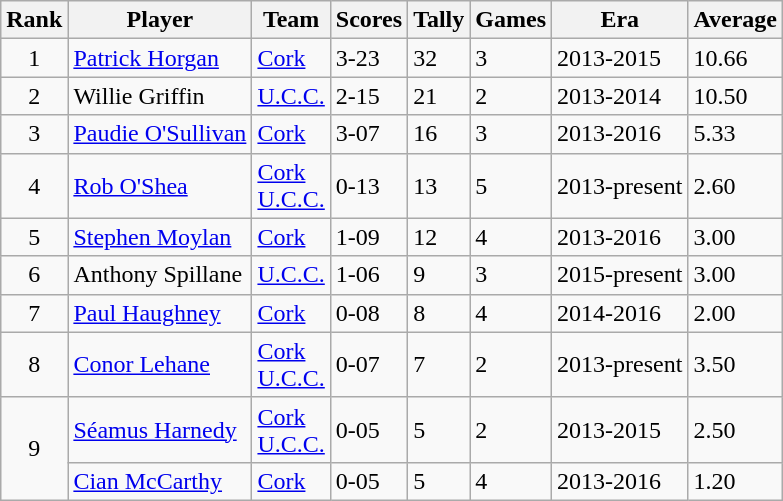<table class="wikitable">
<tr>
<th>Rank</th>
<th>Player</th>
<th>Team</th>
<th>Scores</th>
<th>Tally</th>
<th>Games</th>
<th>Era</th>
<th>Average</th>
</tr>
<tr>
<td style="text-align:center;">1</td>
<td style="text-align:left;"><a href='#'>Patrick Horgan</a></td>
<td style="text-align:left;"> <a href='#'>Cork</a></td>
<td>3-23</td>
<td>32</td>
<td>3</td>
<td>2013-2015</td>
<td>10.66</td>
</tr>
<tr>
<td style="text-align:center;">2</td>
<td style="text-align:left;">Willie Griffin</td>
<td style="text-align:left;"> <a href='#'>U.C.C.</a></td>
<td>2-15</td>
<td>21</td>
<td>2</td>
<td>2013-2014</td>
<td>10.50</td>
</tr>
<tr>
<td style="text-align:center;">3</td>
<td style="text-align:left;"><a href='#'>Paudie O'Sullivan</a></td>
<td style="text-align:left;"> <a href='#'>Cork</a></td>
<td>3-07</td>
<td>16</td>
<td>3</td>
<td>2013-2016</td>
<td>5.33</td>
</tr>
<tr>
<td style="text-align:center;">4</td>
<td style="text-align:left;"><a href='#'>Rob O'Shea</a></td>
<td style="text-align:left;"> <a href='#'>Cork</a><br> <a href='#'>U.C.C.</a></td>
<td>0-13</td>
<td>13</td>
<td>5</td>
<td>2013-present</td>
<td>2.60</td>
</tr>
<tr>
<td style="text-align:center;">5</td>
<td style="text-align:left;"><a href='#'>Stephen Moylan</a></td>
<td style="text-align:left;"> <a href='#'>Cork</a></td>
<td>1-09</td>
<td>12</td>
<td>4</td>
<td>2013-2016</td>
<td>3.00</td>
</tr>
<tr>
<td style="text-align:center;">6</td>
<td style="text-align:left;">Anthony Spillane</td>
<td style="text-align:left;"> <a href='#'>U.C.C.</a></td>
<td>1-06</td>
<td>9</td>
<td>3</td>
<td>2015-present</td>
<td>3.00</td>
</tr>
<tr>
<td style="text-align:center;">7</td>
<td style="text-align:left;"><a href='#'>Paul Haughney</a></td>
<td style="text-align:left;"> <a href='#'>Cork</a></td>
<td>0-08</td>
<td>8</td>
<td>4</td>
<td>2014-2016</td>
<td>2.00</td>
</tr>
<tr>
<td style="text-align:center;">8</td>
<td style="text-align:left;"><a href='#'>Conor Lehane</a></td>
<td style="text-align:left;"> <a href='#'>Cork</a><br> <a href='#'>U.C.C.</a></td>
<td>0-07</td>
<td>7</td>
<td>2</td>
<td>2013-present</td>
<td>3.50</td>
</tr>
<tr>
<td rowspan=2 align=center>9</td>
<td style="text-align:left;"><a href='#'>Séamus Harnedy</a></td>
<td style="text-align:left;"> <a href='#'>Cork</a><br> <a href='#'>U.C.C.</a></td>
<td>0-05</td>
<td>5</td>
<td>2</td>
<td>2013-2015</td>
<td>2.50</td>
</tr>
<tr>
<td style="text-align:left;"><a href='#'>Cian McCarthy</a></td>
<td style="text-align:left;"> <a href='#'>Cork</a></td>
<td>0-05</td>
<td>5</td>
<td>4</td>
<td>2013-2016</td>
<td>1.20</td>
</tr>
</table>
